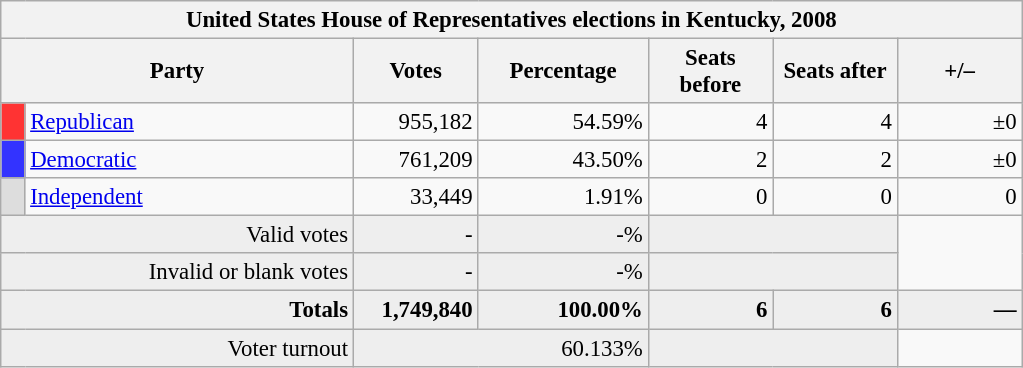<table class="wikitable" style="font-size: 95%;">
<tr>
<th colspan="7">United States House of Representatives elections in Kentucky, 2008</th>
</tr>
<tr>
<th colspan=2 style="width: 15em">Party</th>
<th style="width: 5em">Votes</th>
<th style="width: 7em">Percentage</th>
<th style="width: 5em">Seats before</th>
<th style="width: 5em">Seats after</th>
<th style="width: 5em">+/–</th>
</tr>
<tr>
<th style="background:#f33; width:3px;"></th>
<td style="width: 130px"><a href='#'>Republican</a></td>
<td style="text-align:right;">955,182</td>
<td style="text-align:right;">54.59%</td>
<td style="text-align:right;">4</td>
<td style="text-align:right;">4</td>
<td style="text-align:right;">±0</td>
</tr>
<tr>
<th style="background:#33f; width:3px;"></th>
<td style="width: 130px"><a href='#'>Democratic</a></td>
<td style="text-align:right;">761,209</td>
<td style="text-align:right;">43.50%</td>
<td style="text-align:right;">2</td>
<td style="text-align:right;">2</td>
<td style="text-align:right;">±0</td>
</tr>
<tr>
<th style="background:#ddd; width:3px;"></th>
<td style="width: 130px"><a href='#'>Independent</a></td>
<td style="text-align:right;">33,449</td>
<td style="text-align:right;">1.91%</td>
<td style="text-align:right;">0</td>
<td style="text-align:right;">0</td>
<td style="text-align:right;">0</td>
</tr>
<tr style="background:#eee; text-align:right;">
<td colspan="2">Valid votes</td>
<td>-</td>
<td>-%</td>
<td colspan="2"></td>
</tr>
<tr style="background:#eee; text-align:right;">
<td colspan="2">Invalid or blank votes</td>
<td>-</td>
<td>-%</td>
<td colspan="2"></td>
</tr>
<tr style="background:#eee; text-align:right;">
<td colspan="2"><strong>Totals</strong></td>
<td><strong>1,749,840</strong></td>
<td><strong>100.00%</strong></td>
<td><strong>6</strong></td>
<td><strong>6</strong></td>
<td><strong>—</strong></td>
</tr>
<tr style="background:#eee; text-align:right;">
<td colspan="2">Voter turnout</td>
<td colspan="2">60.133%</td>
<td colspan="2"></td>
</tr>
</table>
